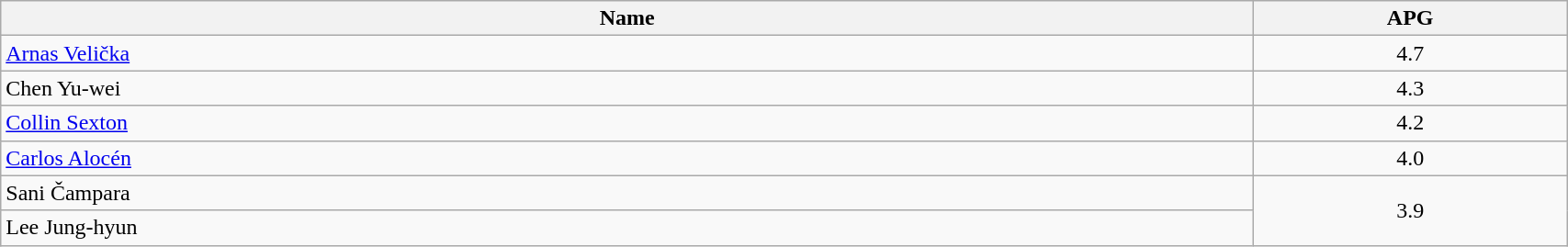<table class=wikitable width="90%">
<tr>
<th width="80%">Name</th>
<th width="20%">APG</th>
</tr>
<tr>
<td> <a href='#'>Arnas Velička</a></td>
<td align=center>4.7</td>
</tr>
<tr>
<td> Chen Yu-wei</td>
<td align=center>4.3</td>
</tr>
<tr>
<td> <a href='#'>Collin Sexton</a></td>
<td align=center>4.2</td>
</tr>
<tr>
<td> <a href='#'>Carlos Alocén</a></td>
<td align=center>4.0</td>
</tr>
<tr>
<td> Sani Čampara</td>
<td align=center rowspan=2>3.9</td>
</tr>
<tr>
<td> Lee Jung-hyun</td>
</tr>
</table>
